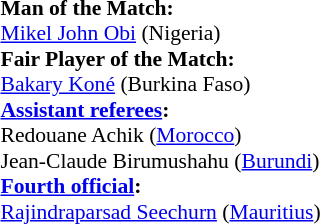<table width=50% style="font-size: 90%">
<tr>
<td><br><strong>Man of the Match:</strong>
<br><a href='#'>Mikel John Obi</a> (Nigeria)<br><strong>Fair Player of the Match:</strong>
<br><a href='#'>Bakary Koné</a> (Burkina Faso)<br><strong><a href='#'>Assistant referees</a>:</strong>
<br>Redouane Achik (<a href='#'>Morocco</a>)
<br>Jean-Claude Birumushahu (<a href='#'>Burundi</a>)
<br><strong><a href='#'>Fourth official</a>:</strong>
<br><a href='#'>Rajindraparsad Seechurn</a> (<a href='#'>Mauritius</a>)</td>
</tr>
</table>
